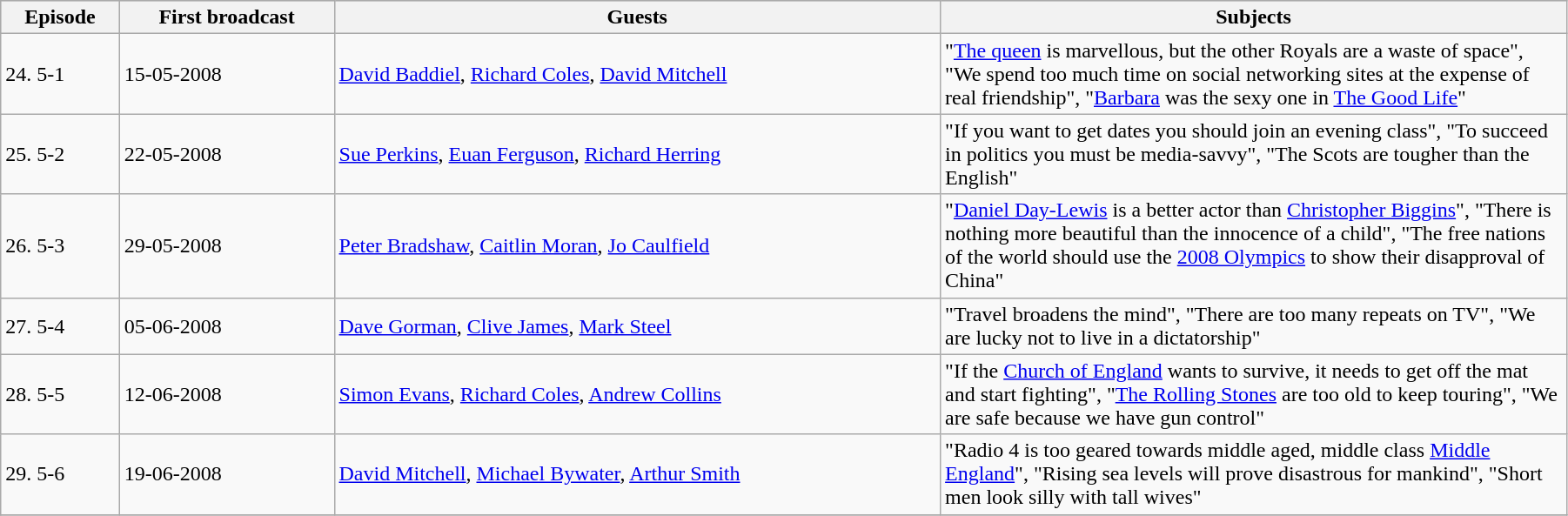<table class="wikitable" style="width:95%;">
<tr bgcolor="#cccccc">
<th>Episode</th>
<th>First broadcast</th>
<th>Guests</th>
<th style="width:40%;">Subjects</th>
</tr>
<tr>
<td>24. 5-1</td>
<td>15-05-2008</td>
<td><a href='#'>David Baddiel</a>, <a href='#'>Richard Coles</a>, <a href='#'>David Mitchell</a></td>
<td>"<a href='#'>The queen</a> is marvellous, but the other Royals are a waste of space", "We spend too much time on social networking sites at the expense of real friendship", "<a href='#'>Barbara</a> was the sexy one in <a href='#'>The Good Life</a>"</td>
</tr>
<tr>
<td>25. 5-2</td>
<td>22-05-2008</td>
<td><a href='#'>Sue Perkins</a>, <a href='#'>Euan Ferguson</a>, <a href='#'>Richard Herring</a></td>
<td>"If you want to get dates you should join an evening class", "To succeed in politics you must be media-savvy", "The Scots are tougher than the English"</td>
</tr>
<tr>
<td>26. 5-3</td>
<td>29-05-2008</td>
<td><a href='#'>Peter Bradshaw</a>, <a href='#'>Caitlin Moran</a>, <a href='#'>Jo Caulfield</a></td>
<td>"<a href='#'>Daniel Day-Lewis</a> is a better actor than <a href='#'>Christopher Biggins</a>", "There is nothing more beautiful than the innocence of a child", "The free nations of the world should use the <a href='#'>2008 Olympics</a> to show their disapproval of China"</td>
</tr>
<tr>
<td>27. 5-4</td>
<td>05-06-2008</td>
<td><a href='#'>Dave Gorman</a>, <a href='#'>Clive James</a>, <a href='#'>Mark Steel</a></td>
<td>"Travel broadens the mind", "There are too many repeats on TV", "We are lucky not to live in a dictatorship"</td>
</tr>
<tr>
<td>28. 5-5</td>
<td>12-06-2008</td>
<td><a href='#'>Simon Evans</a>, <a href='#'>Richard Coles</a>, <a href='#'>Andrew Collins</a></td>
<td>"If the <a href='#'>Church of England</a> wants to survive, it needs to get off the mat and start fighting", "<a href='#'>The Rolling Stones</a> are too old to keep touring", "We are safe because we have gun control"</td>
</tr>
<tr>
<td>29. 5-6</td>
<td>19-06-2008</td>
<td><a href='#'>David Mitchell</a>, <a href='#'>Michael Bywater</a>, <a href='#'>Arthur Smith</a></td>
<td>"Radio 4 is too geared towards middle aged, middle class <a href='#'>Middle England</a>", "Rising sea levels will prove disastrous for mankind", "Short men look silly with tall wives"</td>
</tr>
<tr>
</tr>
</table>
